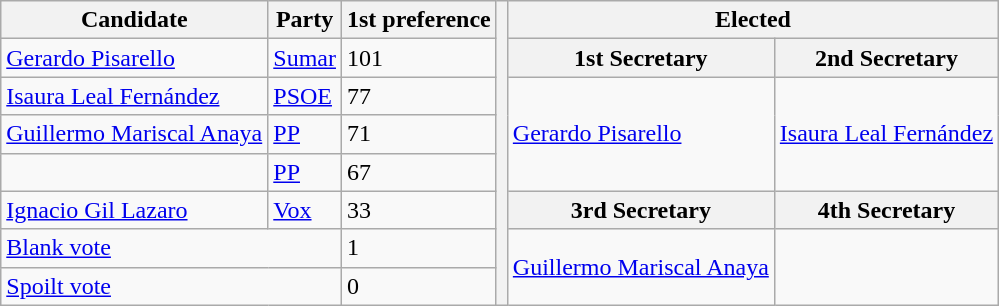<table class="wikitable">
<tr>
<th>Candidate</th>
<th>Party</th>
<th>1st preference</th>
<th rowspan="11"></th>
<th colspan="2">Elected</th>
</tr>
<tr>
<td><a href='#'>Gerardo Pisarello</a></td>
<td><a href='#'>Sumar</a></td>
<td>101</td>
<th>1st Secretary</th>
<th>2nd Secretary</th>
</tr>
<tr>
<td><a href='#'>Isaura Leal Fernández</a></td>
<td><a href='#'>PSOE</a></td>
<td>77</td>
<td rowspan="3"><a href='#'>Gerardo Pisarello</a></td>
<td rowspan="3"><a href='#'>Isaura Leal Fernández</a></td>
</tr>
<tr>
<td><a href='#'>Guillermo Mariscal Anaya</a></td>
<td><a href='#'>PP</a></td>
<td>71</td>
</tr>
<tr>
<td></td>
<td><a href='#'>PP</a></td>
<td>67</td>
</tr>
<tr>
<td><a href='#'>Ignacio Gil Lazaro</a></td>
<td><a href='#'>Vox</a></td>
<td>33</td>
<th>3rd Secretary</th>
<th>4th Secretary</th>
</tr>
<tr>
<td colspan="2"><a href='#'>Blank vote</a></td>
<td>1</td>
<td rowspan="5"><a href='#'>Guillermo Mariscal Anaya</a></td>
<td rowspan="5"></td>
</tr>
<tr>
<td colspan="2"><a href='#'>Spoilt vote</a></td>
<td>0</td>
</tr>
</table>
